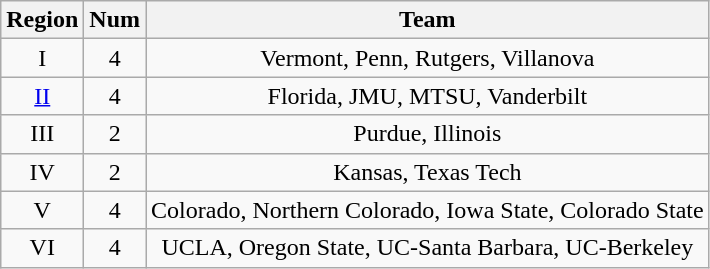<table class="wikitable sortable" style="text-align:center">
<tr>
<th>Region</th>
<th>Num</th>
<th>Team</th>
</tr>
<tr>
<td>I</td>
<td>4</td>
<td>Vermont, Penn, Rutgers, Villanova</td>
</tr>
<tr>
<td><a href='#'>II</a></td>
<td>4</td>
<td>Florida, JMU, MTSU, Vanderbilt</td>
</tr>
<tr>
<td>III</td>
<td>2</td>
<td>Purdue, Illinois</td>
</tr>
<tr>
<td>IV</td>
<td>2</td>
<td>Kansas, Texas Tech</td>
</tr>
<tr>
<td>V</td>
<td>4</td>
<td>Colorado, Northern Colorado, Iowa State, Colorado State</td>
</tr>
<tr>
<td>VI</td>
<td>4</td>
<td>UCLA, Oregon State, UC-Santa Barbara, UC-Berkeley</td>
</tr>
</table>
